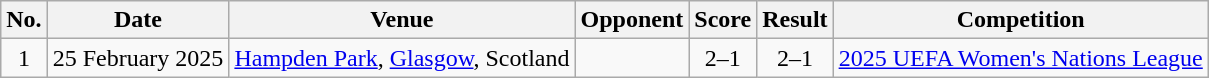<table class="wikitable sortable">
<tr>
<th scope="col">No.</th>
<th scope="col">Date</th>
<th scope="col">Venue</th>
<th scope="col">Opponent</th>
<th scope="col">Score</th>
<th scope="col">Result</th>
<th scope="col">Competition</th>
</tr>
<tr>
<td align="center">1</td>
<td>25 February 2025</td>
<td><a href='#'>Hampden Park</a>, <a href='#'>Glasgow</a>, Scotland</td>
<td></td>
<td align="center">2–1</td>
<td align="center">2–1</td>
<td><a href='#'>2025 UEFA Women's Nations League</a></td>
</tr>
</table>
